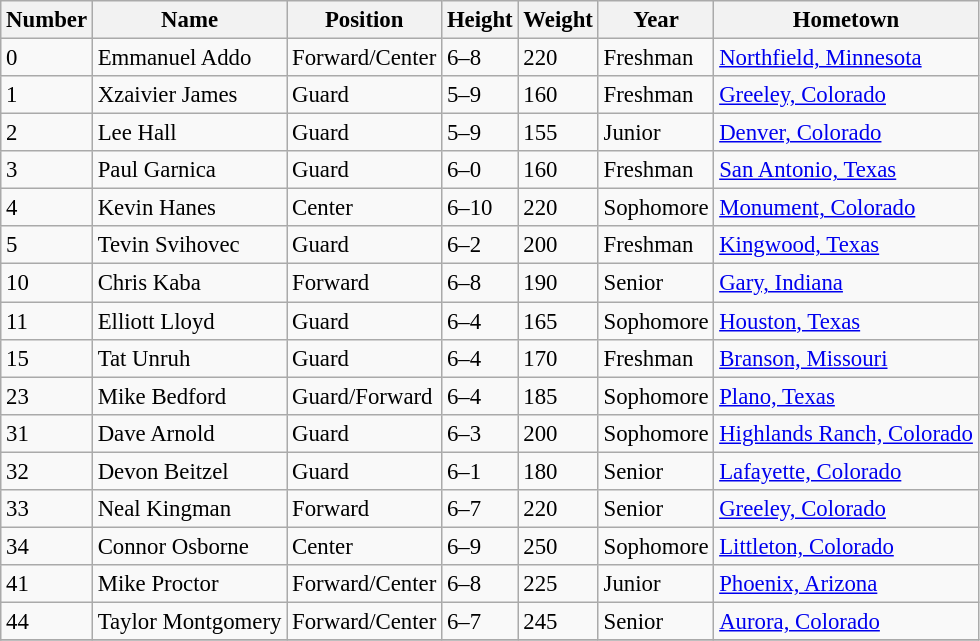<table class="wikitable" style="font-size: 95%;">
<tr>
<th>Number</th>
<th>Name</th>
<th>Position</th>
<th>Height</th>
<th>Weight</th>
<th>Year</th>
<th>Hometown</th>
</tr>
<tr>
<td>0</td>
<td>Emmanuel Addo</td>
<td>Forward/Center</td>
<td>6–8</td>
<td>220</td>
<td>Freshman</td>
<td><a href='#'>Northfield, Minnesota</a></td>
</tr>
<tr>
<td>1</td>
<td>Xzaivier James</td>
<td>Guard</td>
<td>5–9</td>
<td>160</td>
<td>Freshman</td>
<td><a href='#'>Greeley, Colorado</a></td>
</tr>
<tr>
<td>2</td>
<td>Lee Hall</td>
<td>Guard</td>
<td>5–9</td>
<td>155</td>
<td>Junior</td>
<td><a href='#'>Denver, Colorado</a></td>
</tr>
<tr>
<td>3</td>
<td>Paul Garnica</td>
<td>Guard</td>
<td>6–0</td>
<td>160</td>
<td>Freshman</td>
<td><a href='#'>San Antonio, Texas</a></td>
</tr>
<tr>
<td>4</td>
<td>Kevin Hanes</td>
<td>Center</td>
<td>6–10</td>
<td>220</td>
<td>Sophomore</td>
<td><a href='#'>Monument, Colorado</a></td>
</tr>
<tr>
<td>5</td>
<td>Tevin Svihovec</td>
<td>Guard</td>
<td>6–2</td>
<td>200</td>
<td>Freshman</td>
<td><a href='#'>Kingwood, Texas</a></td>
</tr>
<tr>
<td>10</td>
<td>Chris Kaba</td>
<td>Forward</td>
<td>6–8</td>
<td>190</td>
<td>Senior</td>
<td><a href='#'>Gary, Indiana</a></td>
</tr>
<tr>
<td>11</td>
<td>Elliott Lloyd</td>
<td>Guard</td>
<td>6–4</td>
<td>165</td>
<td>Sophomore</td>
<td><a href='#'>Houston, Texas</a></td>
</tr>
<tr>
<td>15</td>
<td>Tat Unruh</td>
<td>Guard</td>
<td>6–4</td>
<td>170</td>
<td>Freshman</td>
<td><a href='#'>Branson, Missouri</a></td>
</tr>
<tr>
<td>23</td>
<td>Mike Bedford</td>
<td>Guard/Forward</td>
<td>6–4</td>
<td>185</td>
<td>Sophomore</td>
<td><a href='#'>Plano, Texas</a></td>
</tr>
<tr>
<td>31</td>
<td>Dave Arnold</td>
<td>Guard</td>
<td>6–3</td>
<td>200</td>
<td>Sophomore</td>
<td><a href='#'>Highlands Ranch, Colorado</a></td>
</tr>
<tr>
<td>32</td>
<td>Devon Beitzel</td>
<td>Guard</td>
<td>6–1</td>
<td>180</td>
<td>Senior</td>
<td><a href='#'>Lafayette, Colorado</a></td>
</tr>
<tr>
<td>33</td>
<td>Neal Kingman</td>
<td>Forward</td>
<td>6–7</td>
<td>220</td>
<td>Senior</td>
<td><a href='#'>Greeley, Colorado</a></td>
</tr>
<tr>
<td>34</td>
<td>Connor Osborne</td>
<td>Center</td>
<td>6–9</td>
<td>250</td>
<td>Sophomore</td>
<td><a href='#'>Littleton, Colorado</a></td>
</tr>
<tr>
<td>41</td>
<td>Mike Proctor</td>
<td>Forward/Center</td>
<td>6–8</td>
<td>225</td>
<td>Junior</td>
<td><a href='#'>Phoenix, Arizona</a></td>
</tr>
<tr>
<td>44</td>
<td>Taylor Montgomery</td>
<td>Forward/Center</td>
<td>6–7</td>
<td>245</td>
<td>Senior</td>
<td><a href='#'>Aurora, Colorado</a></td>
</tr>
<tr>
</tr>
</table>
